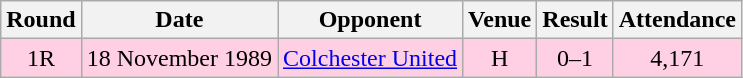<table class="wikitable sortable" style="text-align:center;">
<tr>
<th>Round</th>
<th>Date</th>
<th>Opponent</th>
<th>Venue</th>
<th>Result</th>
<th>Attendance</th>
</tr>
<tr style="background:#ffd0e3;">
<td>1R</td>
<td>18 November 1989</td>
<td><a href='#'>Colchester United</a></td>
<td>H</td>
<td>0–1</td>
<td>4,171</td>
</tr>
</table>
